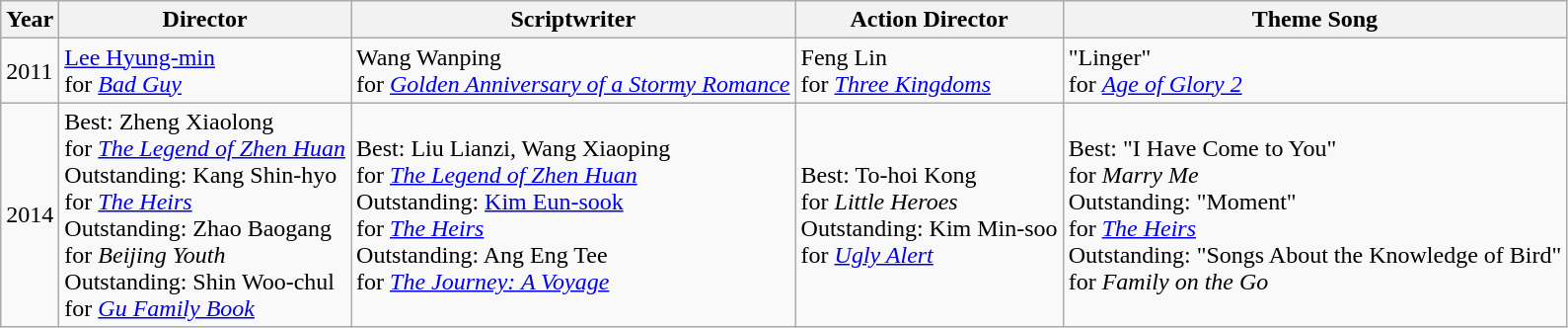<table class="wikitable">
<tr>
<th>Year</th>
<th>Director</th>
<th>Scriptwriter</th>
<th>Action Director</th>
<th>Theme Song</th>
</tr>
<tr>
<td>2011</td>
<td> <a href='#'>Lee Hyung-min</a> <br> for <em><a href='#'>Bad Guy</a></em></td>
<td> Wang Wanping <br> for <em><a href='#'>Golden Anniversary of a Stormy Romance</a></em></td>
<td> Feng Lin <br> for <em><a href='#'>Three Kingdoms</a></em></td>
<td> "Linger" <br> for <em><a href='#'>Age of Glory 2</a></em></td>
</tr>
<tr>
<td>2014</td>
<td>Best:  Zheng Xiaolong <br> for <em><a href='#'>The Legend of Zhen Huan</a></em> <br> Outstanding:  Kang Shin-hyo <br> for <em><a href='#'>The Heirs</a></em> <br> Outstanding:  Zhao Baogang <br> for <em>Beijing Youth</em> <br> Outstanding:  Shin Woo-chul <br> for <em><a href='#'>Gu Family Book</a></em></td>
<td>Best:  Liu Lianzi, Wang Xiaoping <br> for <em><a href='#'>The Legend of Zhen Huan</a></em> <br> Outstanding:  <a href='#'>Kim Eun-sook</a> <br> for <em><a href='#'>The Heirs</a></em> <br> Outstanding:  Ang Eng Tee <br> for <em><a href='#'>The Journey: A Voyage</a></em></td>
<td>Best:  To-hoi Kong <br> for <em>Little Heroes</em> <br> Outstanding:  Kim Min-soo <br> for <em><a href='#'>Ugly Alert</a></em></td>
<td>Best:  "I Have Come to You" <br> for <em>Marry Me</em> <br> Outstanding:  "Moment" <br> for <em><a href='#'>The Heirs</a></em> <br> Outstanding:  "Songs About the Knowledge of Bird" <br> for <em>Family on the Go</em></td>
</tr>
</table>
